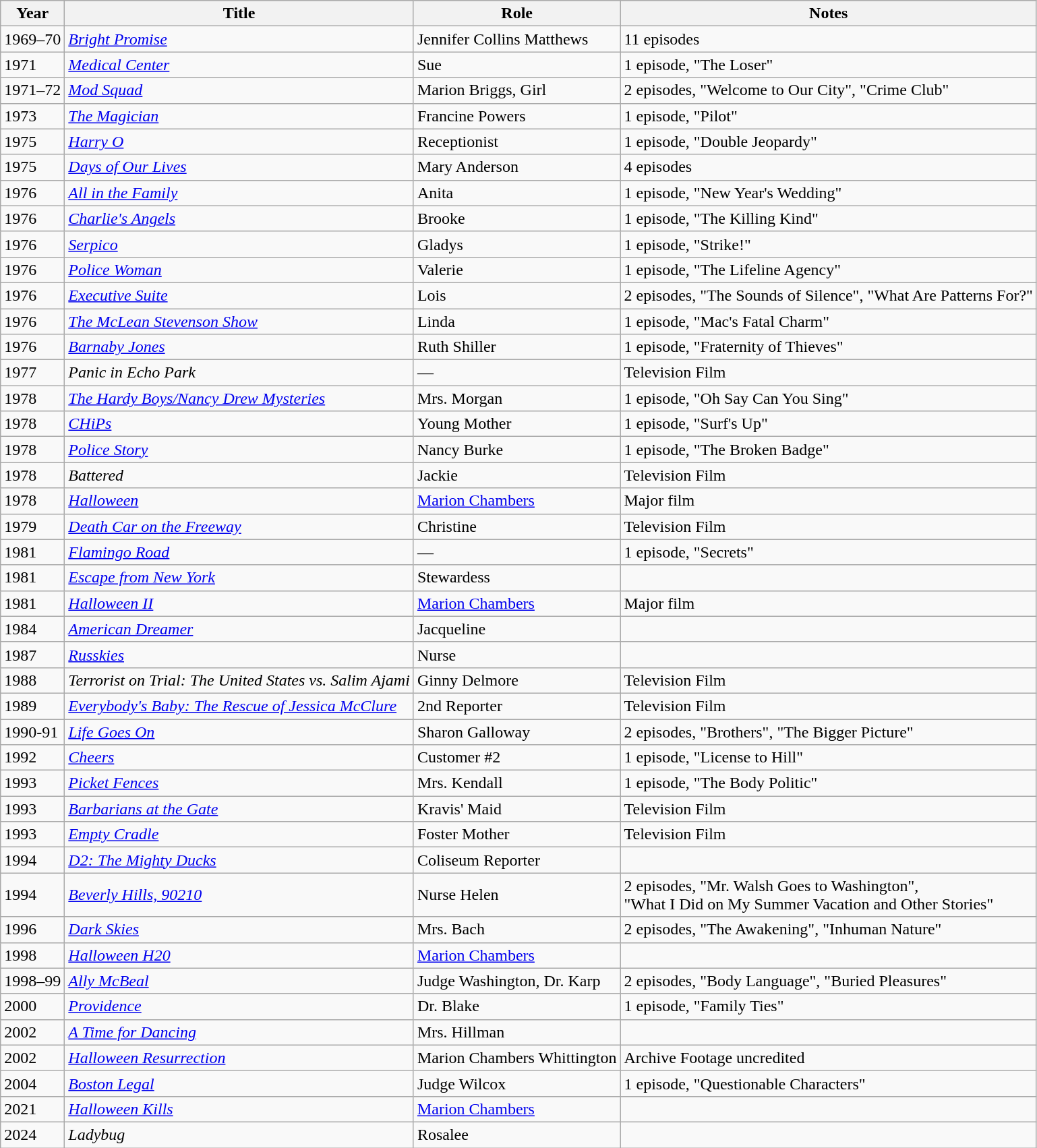<table class="wikitable sortable">
<tr>
<th>Year</th>
<th>Title</th>
<th>Role</th>
<th class="unsortable">Notes</th>
</tr>
<tr>
<td>1969–70</td>
<td><em><a href='#'>Bright Promise</a></em></td>
<td>Jennifer Collins Matthews</td>
<td>11 episodes</td>
</tr>
<tr>
<td>1971</td>
<td><em><a href='#'>Medical Center</a></em></td>
<td>Sue</td>
<td>1 episode, "The Loser"</td>
</tr>
<tr>
<td>1971–72</td>
<td><em><a href='#'>Mod Squad</a></em></td>
<td>Marion Briggs, Girl</td>
<td>2 episodes, "Welcome to Our City", "Crime Club"</td>
</tr>
<tr>
<td>1973</td>
<td><em><a href='#'>The Magician</a></em></td>
<td>Francine Powers</td>
<td>1 episode, "Pilot"</td>
</tr>
<tr>
<td>1975</td>
<td><em><a href='#'>Harry O</a></em></td>
<td>Receptionist</td>
<td>1 episode, "Double Jeopardy"</td>
</tr>
<tr>
<td>1975</td>
<td><em><a href='#'>Days of Our Lives</a></em></td>
<td>Mary Anderson</td>
<td>4 episodes</td>
</tr>
<tr>
<td>1976</td>
<td><em><a href='#'>All in the Family</a></em></td>
<td>Anita</td>
<td>1 episode, "New Year's Wedding"</td>
</tr>
<tr>
<td>1976</td>
<td><em><a href='#'>Charlie's Angels</a></em></td>
<td>Brooke</td>
<td>1 episode, "The Killing Kind"</td>
</tr>
<tr>
<td>1976</td>
<td><em><a href='#'>Serpico</a></em></td>
<td>Gladys</td>
<td>1 episode, "Strike!"</td>
</tr>
<tr>
<td>1976</td>
<td><em><a href='#'>Police Woman</a></em></td>
<td>Valerie</td>
<td>1 episode, "The Lifeline Agency"</td>
</tr>
<tr>
<td>1976</td>
<td><em><a href='#'>Executive Suite</a></em></td>
<td>Lois</td>
<td>2 episodes, "The Sounds of Silence", "What Are Patterns For?"</td>
</tr>
<tr>
<td>1976</td>
<td><em><a href='#'>The McLean Stevenson Show</a></em></td>
<td>Linda</td>
<td>1 episode, "Mac's Fatal Charm"</td>
</tr>
<tr>
<td>1976</td>
<td><em><a href='#'>Barnaby Jones</a></em></td>
<td>Ruth Shiller</td>
<td>1 episode, "Fraternity of Thieves"</td>
</tr>
<tr>
<td>1977</td>
<td><em>Panic in Echo Park</em></td>
<td>—</td>
<td>Television Film</td>
</tr>
<tr>
<td>1978</td>
<td><em><a href='#'>The Hardy Boys/Nancy Drew Mysteries</a></em></td>
<td>Mrs. Morgan</td>
<td>1 episode, "Oh Say Can You Sing"</td>
</tr>
<tr>
<td>1978</td>
<td><em><a href='#'>CHiPs</a></em></td>
<td>Young Mother</td>
<td>1 episode, "Surf's Up"</td>
</tr>
<tr>
<td>1978</td>
<td><em><a href='#'>Police Story</a></em></td>
<td>Nancy Burke</td>
<td>1 episode, "The Broken Badge"</td>
</tr>
<tr>
<td>1978</td>
<td><em>Battered</em></td>
<td>Jackie</td>
<td>Television Film</td>
</tr>
<tr>
<td>1978</td>
<td><em><a href='#'>Halloween</a></em></td>
<td><a href='#'>Marion Chambers</a></td>
<td>Major film</td>
</tr>
<tr>
<td>1979</td>
<td><em><a href='#'>Death Car on the Freeway</a></em></td>
<td>Christine</td>
<td>Television Film</td>
</tr>
<tr>
<td>1981</td>
<td><em><a href='#'>Flamingo Road</a></em></td>
<td>—</td>
<td>1 episode, "Secrets"</td>
</tr>
<tr>
<td>1981</td>
<td><em><a href='#'>Escape from New York</a></em></td>
<td>Stewardess</td>
<td></td>
</tr>
<tr>
<td>1981</td>
<td><em><a href='#'>Halloween II</a></em></td>
<td><a href='#'>Marion Chambers</a></td>
<td>Major film</td>
</tr>
<tr>
<td>1984</td>
<td><em><a href='#'>American Dreamer</a></em></td>
<td>Jacqueline</td>
<td></td>
</tr>
<tr>
<td>1987</td>
<td><em><a href='#'>Russkies</a></em></td>
<td>Nurse</td>
<td></td>
</tr>
<tr>
<td>1988</td>
<td><em>Terrorist on Trial: The United States vs. Salim Ajami</em></td>
<td>Ginny Delmore</td>
<td>Television Film</td>
</tr>
<tr>
<td>1989</td>
<td><em><a href='#'>Everybody's Baby: The Rescue of Jessica McClure</a></em></td>
<td>2nd Reporter</td>
<td>Television Film</td>
</tr>
<tr>
<td>1990-91</td>
<td><em><a href='#'>Life Goes On</a></em></td>
<td>Sharon Galloway</td>
<td>2 episodes, "Brothers", "The Bigger Picture"</td>
</tr>
<tr>
<td>1992</td>
<td><em><a href='#'>Cheers</a></em></td>
<td>Customer #2</td>
<td>1 episode, "License to Hill"</td>
</tr>
<tr>
<td>1993</td>
<td><em><a href='#'>Picket Fences</a></em></td>
<td>Mrs. Kendall</td>
<td>1 episode, "The Body Politic"</td>
</tr>
<tr>
<td>1993</td>
<td><em><a href='#'>Barbarians at the Gate</a></em></td>
<td>Kravis' Maid</td>
<td>Television Film</td>
</tr>
<tr>
<td>1993</td>
<td><em><a href='#'>Empty Cradle</a></em></td>
<td>Foster Mother</td>
<td>Television Film</td>
</tr>
<tr>
<td>1994</td>
<td><em><a href='#'>D2: The Mighty Ducks</a></em></td>
<td>Coliseum Reporter</td>
<td></td>
</tr>
<tr>
<td>1994</td>
<td><em><a href='#'>Beverly Hills, 90210</a></em></td>
<td>Nurse Helen</td>
<td>2 episodes, "Mr. Walsh Goes to Washington",<br>"What I Did on My Summer Vacation and Other Stories"</td>
</tr>
<tr>
<td>1996</td>
<td><em><a href='#'>Dark Skies</a></em></td>
<td>Mrs. Bach</td>
<td>2 episodes, "The Awakening", "Inhuman Nature"</td>
</tr>
<tr>
<td>1998</td>
<td><em><a href='#'>Halloween H20</a></em></td>
<td><a href='#'>Marion Chambers</a></td>
<td></td>
</tr>
<tr>
<td>1998–99</td>
<td><em><a href='#'>Ally McBeal</a></em></td>
<td>Judge Washington, Dr. Karp</td>
<td>2 episodes, "Body Language", "Buried Pleasures"</td>
</tr>
<tr>
<td>2000</td>
<td><em><a href='#'>Providence</a></em></td>
<td>Dr. Blake</td>
<td>1 episode, "Family Ties"</td>
</tr>
<tr>
<td>2002</td>
<td><em><a href='#'>A Time for Dancing</a></em></td>
<td>Mrs. Hillman</td>
<td></td>
</tr>
<tr>
<td>2002</td>
<td><em><a href='#'>Halloween Resurrection</a></em></td>
<td>Marion Chambers Whittington</td>
<td>Archive Footage uncredited</td>
</tr>
<tr>
<td>2004</td>
<td><em><a href='#'>Boston Legal</a></em></td>
<td>Judge Wilcox</td>
<td>1 episode, "Questionable Characters"</td>
</tr>
<tr>
<td>2021</td>
<td><em><a href='#'>Halloween Kills</a></em></td>
<td><a href='#'>Marion Chambers</a></td>
<td></td>
</tr>
<tr>
<td>2024</td>
<td><em>Ladybug</em></td>
<td>Rosalee</td>
<td></td>
</tr>
</table>
